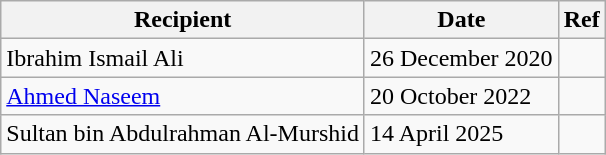<table class="wikitable">
<tr>
<th><strong>Recipient</strong></th>
<th>Date</th>
<th>Ref</th>
</tr>
<tr>
<td>Ibrahim Ismail Ali</td>
<td>26 December 2020</td>
<td></td>
</tr>
<tr>
<td><a href='#'>Ahmed Naseem</a></td>
<td>20 October 2022</td>
<td></td>
</tr>
<tr>
<td>Sultan bin Abdulrahman Al-Murshid</td>
<td>14 April 2025</td>
<td></td>
</tr>
</table>
